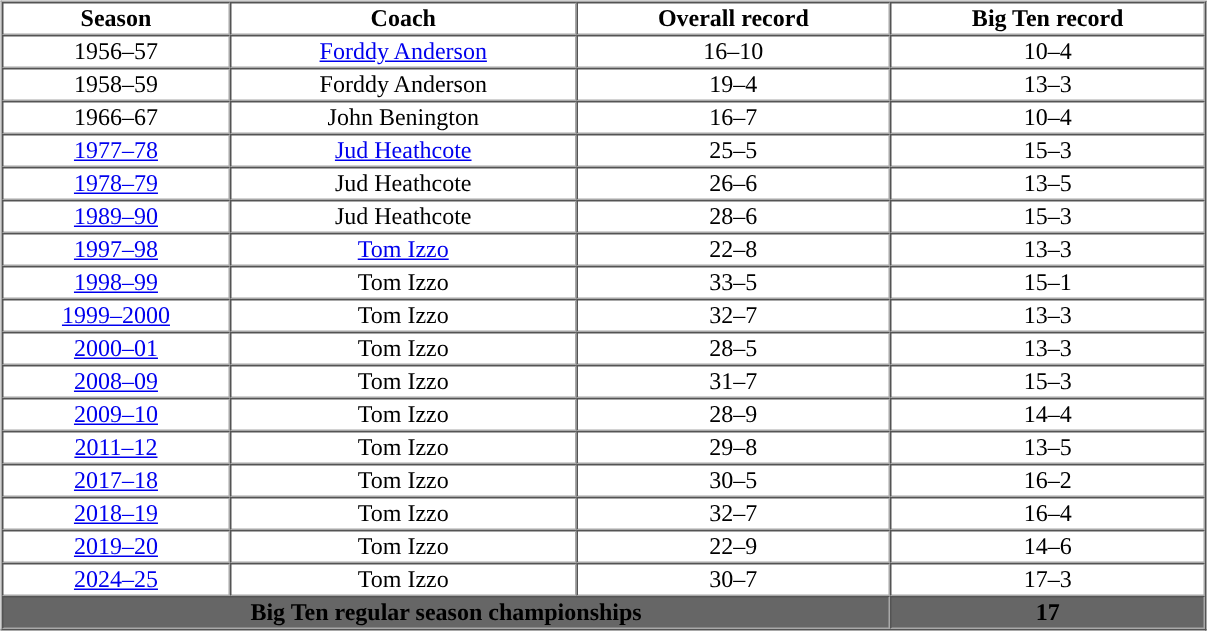<table border="0" width="80%">
<tr>
<td valign="top"><br><table cellpadding="1" border="1" cellspacing="0" width="80%">
<tr align="center">
<td><span><strong>Season</strong></span></td>
<td><span><strong>Coach</strong></span></td>
<td><span><strong>Overall record</strong></span></td>
<td><span><strong>Big Ten record</strong></span></td>
</tr>
<tr align="center">
<td>1956–57</td>
<td><a href='#'>Forddy Anderson</a></td>
<td>16–10</td>
<td>10–4</td>
</tr>
<tr align="center">
<td>1958–59</td>
<td>Forddy Anderson</td>
<td>19–4</td>
<td>13–3</td>
</tr>
<tr align="center">
<td>1966–67</td>
<td>John Benington</td>
<td>16–7</td>
<td>10–4</td>
</tr>
<tr align="center">
<td><a href='#'>1977–78</a></td>
<td><a href='#'>Jud Heathcote</a></td>
<td>25–5</td>
<td>15–3</td>
</tr>
<tr align="center">
<td><a href='#'>1978–79</a></td>
<td>Jud Heathcote</td>
<td>26–6</td>
<td>13–5</td>
</tr>
<tr align="center">
<td><a href='#'>1989–90</a></td>
<td>Jud Heathcote</td>
<td>28–6</td>
<td>15–3</td>
</tr>
<tr align="center">
<td><a href='#'>1997–98</a></td>
<td><a href='#'>Tom Izzo</a></td>
<td>22–8</td>
<td>13–3</td>
</tr>
<tr align="center">
<td><a href='#'>1998–99</a></td>
<td>Tom Izzo</td>
<td>33–5</td>
<td>15–1</td>
</tr>
<tr align="center">
<td><a href='#'>1999–2000</a></td>
<td>Tom Izzo</td>
<td>32–7</td>
<td>13–3</td>
</tr>
<tr align="center">
<td><a href='#'>2000–01</a></td>
<td>Tom Izzo</td>
<td>28–5</td>
<td>13–3</td>
</tr>
<tr align="center">
<td><a href='#'>2008–09</a></td>
<td>Tom Izzo</td>
<td>31–7</td>
<td>15–3</td>
</tr>
<tr align="center">
<td><a href='#'>2009–10</a></td>
<td>Tom Izzo</td>
<td>28–9</td>
<td>14–4</td>
</tr>
<tr align="center">
<td><a href='#'>2011–12</a></td>
<td>Tom Izzo</td>
<td>29–8</td>
<td>13–5</td>
</tr>
<tr align="center">
<td><a href='#'>2017–18</a></td>
<td>Tom Izzo</td>
<td>30–5</td>
<td>16–2</td>
</tr>
<tr align="center">
<td><a href='#'>2018–19</a></td>
<td>Tom Izzo</td>
<td>32–7</td>
<td>16–4</td>
</tr>
<tr align="center">
<td><a href='#'>2019–20</a></td>
<td>Tom Izzo</td>
<td>22–9</td>
<td>14–6</td>
</tr>
<tr align="center">
<td><a href='#'>2024–25</a></td>
<td>Tom Izzo</td>
<td>30–7</td>
<td>17–3</td>
</tr>
<tr align="center">
<td colspan="3" bgcolor="#666666"><span><strong>Big Ten regular season championships</strong></span></td>
<td colspan="1" bgcolor="#666666"><span><strong>17</strong></span></td>
</tr>
</table>
</td>
</tr>
</table>
